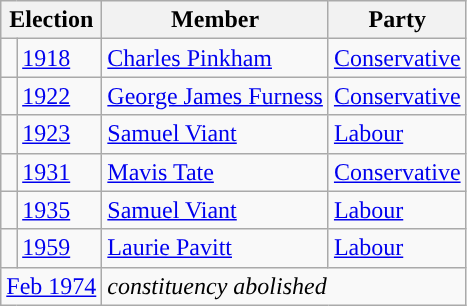<table class="wikitable">
<tr>
<th colspan="2">Election</th>
<th>Member</th>
<th>Party</th>
</tr>
<tr>
<td style="color:inherit;background-color: "></td>
<td><a href='#'>1918</a></td>
<td><a href='#'>Charles Pinkham</a></td>
<td><a href='#'>Conservative</a></td>
</tr>
<tr>
<td style="color:inherit;background-color: "></td>
<td><a href='#'>1922</a></td>
<td><a href='#'>George James Furness</a></td>
<td><a href='#'>Conservative</a></td>
</tr>
<tr>
<td style="color:inherit;background-color: "></td>
<td><a href='#'>1923</a></td>
<td><a href='#'>Samuel Viant</a></td>
<td><a href='#'>Labour</a></td>
</tr>
<tr>
<td style="color:inherit;background-color: "></td>
<td><a href='#'>1931</a></td>
<td><a href='#'>Mavis Tate</a></td>
<td><a href='#'>Conservative</a></td>
</tr>
<tr>
<td style="color:inherit;background-color: "></td>
<td><a href='#'>1935</a></td>
<td><a href='#'>Samuel Viant</a></td>
<td><a href='#'>Labour</a></td>
</tr>
<tr>
<td style="color:inherit;background-color: "></td>
<td><a href='#'>1959</a></td>
<td><a href='#'>Laurie Pavitt</a></td>
<td><a href='#'>Labour</a></td>
</tr>
<tr>
<td colspan="2" align="center"><a href='#'>Feb 1974</a></td>
<td colspan="2"><em>constituency abolished</em></td>
</tr>
</table>
